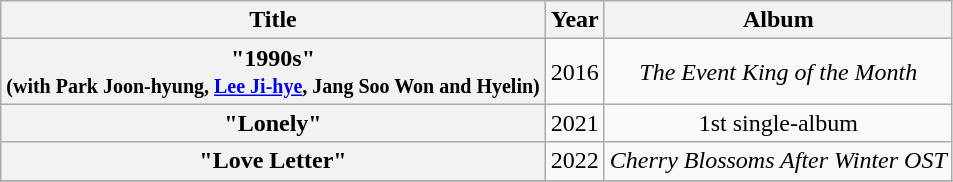<table class="wikitable plainrowheaders" style="text-align:center;">
<tr>
<th>Title</th>
<th>Year</th>
<th>Album</th>
</tr>
<tr>
<th scope=row>"1990s" <br><small>(with Park Joon-hyung, <a href='#'>Lee Ji-hye</a>, Jang Soo Won and Hyelin)</small></th>
<td rowspan=1>2016</td>
<td><em>The Event King of the Month</em></td>
</tr>
<tr>
<th scope=row>"Lonely" </th>
<td>2021</td>
<td>1st single-album</td>
</tr>
<tr>
<th scope=row>"Love Letter"</th>
<td>2022</td>
<td><em>Cherry Blossoms After Winter OST</em></td>
</tr>
<tr>
</tr>
</table>
